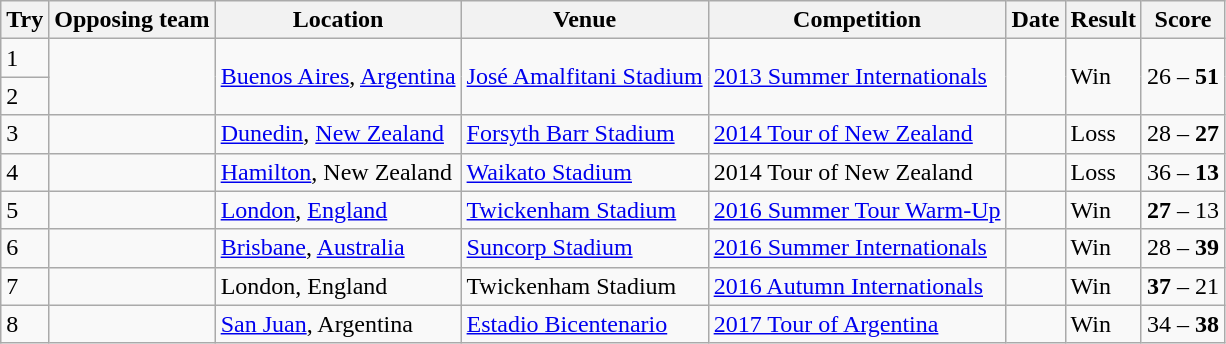<table class="wikitable" style="font-size:100%">
<tr>
<th>Try</th>
<th>Opposing team</th>
<th>Location</th>
<th>Venue</th>
<th>Competition</th>
<th>Date</th>
<th>Result</th>
<th>Score</th>
</tr>
<tr>
<td>1</td>
<td rowspan="2"></td>
<td rowspan="2"><a href='#'>Buenos Aires</a>, <a href='#'>Argentina</a></td>
<td rowspan="2"><a href='#'>José Amalfitani Stadium</a></td>
<td rowspan="2"><a href='#'>2013 Summer Internationals</a></td>
<td rowspan="2"></td>
<td rowspan="2">Win</td>
<td rowspan="2">26 – <strong>51</strong> </td>
</tr>
<tr>
<td>2</td>
</tr>
<tr>
<td>3</td>
<td></td>
<td><a href='#'>Dunedin</a>, <a href='#'>New Zealand</a></td>
<td><a href='#'>Forsyth Barr Stadium</a></td>
<td><a href='#'>2014 Tour of New Zealand</a></td>
<td></td>
<td>Loss</td>
<td>28 – <strong>27</strong></td>
</tr>
<tr>
<td>4</td>
<td></td>
<td><a href='#'>Hamilton</a>, New Zealand</td>
<td><a href='#'>Waikato Stadium</a></td>
<td>2014 Tour of New Zealand</td>
<td></td>
<td>Loss</td>
<td>36 – <strong>13</strong></td>
</tr>
<tr>
<td>5</td>
<td></td>
<td><a href='#'>London</a>, <a href='#'>England</a></td>
<td><a href='#'>Twickenham Stadium</a></td>
<td><a href='#'>2016 Summer Tour Warm-Up</a></td>
<td></td>
<td>Win</td>
<td><strong>27</strong> – 13</td>
</tr>
<tr>
<td>6</td>
<td></td>
<td><a href='#'>Brisbane</a>, <a href='#'>Australia</a></td>
<td><a href='#'>Suncorp Stadium</a></td>
<td><a href='#'>2016 Summer Internationals</a></td>
<td></td>
<td>Win</td>
<td>28 – <strong>39</strong></td>
</tr>
<tr>
<td>7</td>
<td></td>
<td>London, England</td>
<td>Twickenham Stadium</td>
<td><a href='#'>2016 Autumn Internationals</a></td>
<td></td>
<td>Win</td>
<td><strong>37</strong> – 21</td>
</tr>
<tr>
<td>8</td>
<td></td>
<td><a href='#'>San Juan</a>, Argentina</td>
<td><a href='#'>Estadio Bicentenario</a></td>
<td><a href='#'>2017 Tour of Argentina</a></td>
<td></td>
<td>Win</td>
<td>34 – <strong>38</strong></td>
</tr>
</table>
